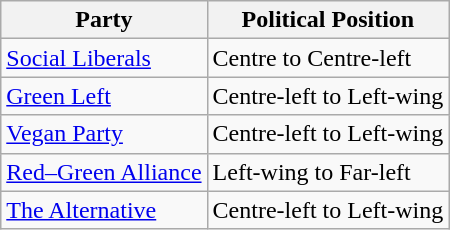<table class="wikitable mw-collapsible mw-collapsed">
<tr>
<th>Party</th>
<th>Political Position</th>
</tr>
<tr>
<td><a href='#'>Social Liberals</a></td>
<td>Centre to Centre-left</td>
</tr>
<tr>
<td><a href='#'>Green Left</a></td>
<td>Centre-left to Left-wing</td>
</tr>
<tr>
<td><a href='#'>Vegan Party</a></td>
<td>Centre-left to Left-wing</td>
</tr>
<tr>
<td><a href='#'>Red–Green Alliance</a></td>
<td>Left-wing to Far-left</td>
</tr>
<tr>
<td><a href='#'>The Alternative</a></td>
<td>Centre-left to Left-wing</td>
</tr>
</table>
